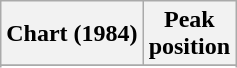<table class="wikitable sortable plainrowheaders">
<tr>
<th scope="col">Chart (1984)</th>
<th scope="col">Peak<br>position</th>
</tr>
<tr>
</tr>
<tr>
</tr>
<tr>
</tr>
</table>
